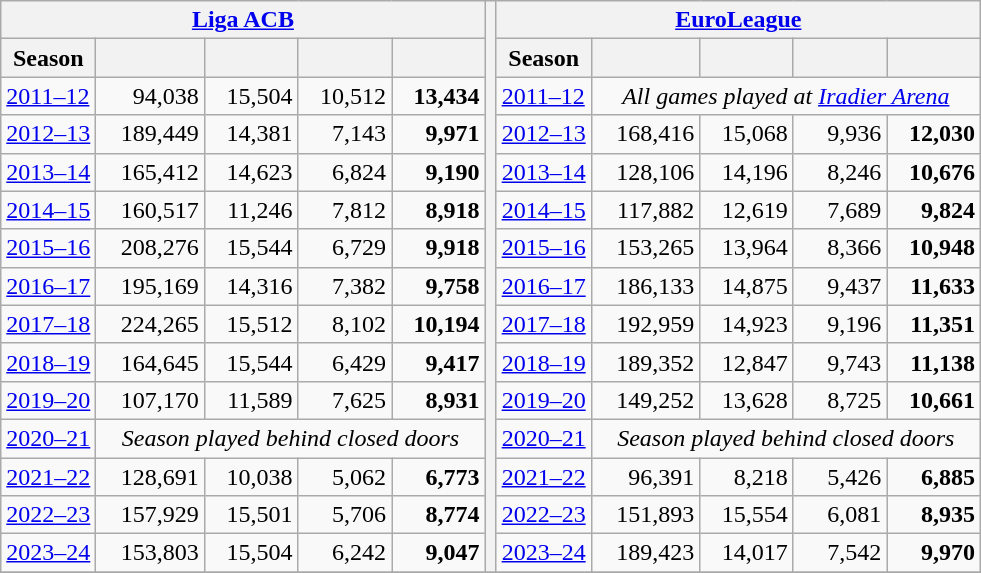<table class="wikitable" style="text-align:right">
<tr>
<th colspan=5><a href='#'>Liga ACB</a></th>
<th rowspan=15></th>
<th colspan=5><a href='#'>EuroLeague</a></th>
</tr>
<tr>
<th>Season</th>
<th width=65></th>
<th width=55></th>
<th width=55></th>
<th width=55></th>
<th>Season</th>
<th width=65></th>
<th width=55></th>
<th width=55></th>
<th width=55></th>
</tr>
<tr>
<td align=left><a href='#'>2011–12</a></td>
<td>94,038</td>
<td>15,504</td>
<td>10,512</td>
<td><strong>13,434</strong></td>
<td align=left><a href='#'>2011–12</a></td>
<td colspan=4 align=center><em>All games played at <a href='#'>Iradier Arena</a></em></td>
</tr>
<tr>
<td align=left><a href='#'>2012–13</a></td>
<td>189,449</td>
<td>14,381</td>
<td>7,143</td>
<td><strong>9,971</strong></td>
<td align=left><a href='#'>2012–13</a></td>
<td>168,416</td>
<td>15,068</td>
<td>9,936</td>
<td><strong>12,030</strong></td>
</tr>
<tr>
<td align=left><a href='#'>2013–14</a></td>
<td>165,412</td>
<td>14,623</td>
<td>6,824</td>
<td><strong>9,190</strong></td>
<td align=left><a href='#'>2013–14</a></td>
<td>128,106</td>
<td>14,196</td>
<td>8,246</td>
<td><strong>10,676</strong></td>
</tr>
<tr>
<td align=left><a href='#'>2014–15</a></td>
<td>160,517</td>
<td>11,246</td>
<td>7,812</td>
<td><strong>8,918</strong></td>
<td align=left><a href='#'>2014–15</a></td>
<td>117,882</td>
<td>12,619</td>
<td>7,689</td>
<td><strong>9,824</strong></td>
</tr>
<tr>
<td align=left><a href='#'>2015–16</a></td>
<td>208,276</td>
<td>15,544</td>
<td>6,729</td>
<td><strong>9,918</strong></td>
<td align=left><a href='#'>2015–16</a></td>
<td>153,265</td>
<td>13,964</td>
<td>8,366</td>
<td><strong>10,948</strong></td>
</tr>
<tr>
<td align=left><a href='#'>2016–17</a></td>
<td>195,169</td>
<td>14,316</td>
<td>7,382</td>
<td><strong>9,758</strong></td>
<td align=left><a href='#'>2016–17</a></td>
<td>186,133</td>
<td>14,875</td>
<td>9,437</td>
<td><strong>11,633</strong></td>
</tr>
<tr>
<td align=left><a href='#'>2017–18</a></td>
<td>224,265</td>
<td>15,512</td>
<td>8,102</td>
<td><strong>10,194</strong></td>
<td align=left><a href='#'>2017–18</a></td>
<td>192,959</td>
<td>14,923</td>
<td>9,196</td>
<td><strong>11,351</strong></td>
</tr>
<tr>
<td align=left><a href='#'>2018–19</a></td>
<td>164,645</td>
<td>15,544</td>
<td>6,429</td>
<td><strong>9,417</strong></td>
<td align=left><a href='#'>2018–19</a></td>
<td>189,352</td>
<td>12,847</td>
<td>9,743</td>
<td><strong>11,138</strong></td>
</tr>
<tr>
<td align=left><a href='#'>2019–20</a></td>
<td>107,170</td>
<td>11,589</td>
<td>7,625</td>
<td><strong>8,931</strong></td>
<td align=left><a href='#'>2019–20</a></td>
<td>149,252</td>
<td>13,628</td>
<td>8,725</td>
<td><strong>10,661</strong></td>
</tr>
<tr>
<td align=left><a href='#'>2020–21</a></td>
<td colspan=4 align=center><em>Season played behind closed doors</em></td>
<td align=left><a href='#'>2020–21</a></td>
<td colspan=4 align=center><em>Season played behind closed doors</em></td>
</tr>
<tr>
<td align=left><a href='#'>2021–22</a></td>
<td>128,691</td>
<td>10,038</td>
<td>5,062</td>
<td><strong>6,773</strong></td>
<td align=left><a href='#'>2021–22</a></td>
<td>96,391</td>
<td>8,218</td>
<td>5,426</td>
<td><strong>6,885</strong></td>
</tr>
<tr>
<td align=left><a href='#'>2022–23</a></td>
<td>157,929</td>
<td>15,501</td>
<td>5,706</td>
<td><strong>8,774</strong></td>
<td align=left><a href='#'>2022–23</a></td>
<td>151,893</td>
<td>15,554</td>
<td>6,081</td>
<td><strong>8,935</strong></td>
</tr>
<tr>
<td align=left><a href='#'>2023–24</a></td>
<td>153,803</td>
<td>15,504</td>
<td>6,242</td>
<td><strong>9,047</strong></td>
<td align=left><a href='#'>2023–24</a></td>
<td>189,423</td>
<td>14,017</td>
<td>7,542</td>
<td><strong>9,970</strong></td>
</tr>
<tr>
</tr>
</table>
